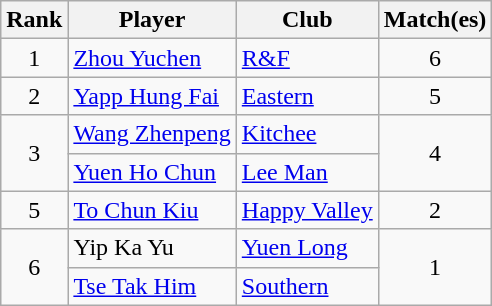<table class="wikitable" style="text-align:center">
<tr>
<th>Rank</th>
<th>Player</th>
<th>Club</th>
<th>Match(es)</th>
</tr>
<tr>
<td>1</td>
<td align="left"> <a href='#'>Zhou Yuchen</a></td>
<td align="left"><a href='#'>R&F</a></td>
<td>6</td>
</tr>
<tr>
<td>2</td>
<td align="left"> <a href='#'>Yapp Hung Fai</a></td>
<td align="left"><a href='#'>Eastern</a></td>
<td>5</td>
</tr>
<tr>
<td rowspan="2">3</td>
<td align="left"> <a href='#'>Wang Zhenpeng</a></td>
<td align="left"><a href='#'>Kitchee</a></td>
<td rowspan="2">4</td>
</tr>
<tr>
<td align="left"> <a href='#'>Yuen Ho Chun</a></td>
<td align="left"><a href='#'>Lee Man</a></td>
</tr>
<tr>
<td rowspan="1">5</td>
<td align="left"> <a href='#'>To Chun Kiu</a></td>
<td align="left"><a href='#'>Happy Valley</a></td>
<td rowspan="1">2</td>
</tr>
<tr>
<td rowspan="2">6</td>
<td align="left"> Yip Ka Yu</td>
<td align="left"><a href='#'>Yuen Long</a></td>
<td rowspan="2">1</td>
</tr>
<tr>
<td align="left"> <a href='#'>Tse Tak Him</a></td>
<td align="left"><a href='#'>Southern</a></td>
</tr>
</table>
